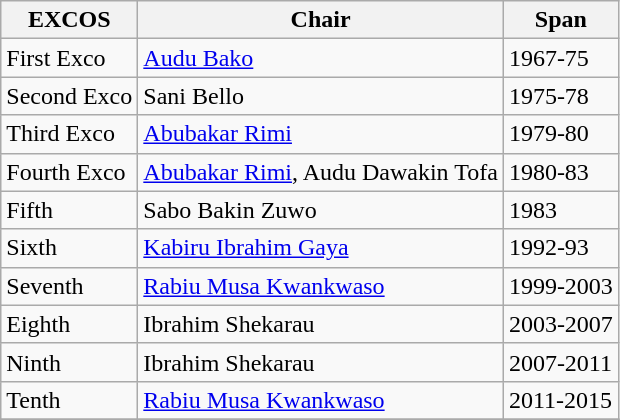<table class=wikitable>
<tr>
<th>EXCOS</th>
<th>Chair</th>
<th>Span</th>
</tr>
<tr>
<td>First Exco</td>
<td><a href='#'>Audu Bako</a></td>
<td>1967-75</td>
</tr>
<tr>
<td>Second Exco</td>
<td>Sani Bello</td>
<td>1975-78</td>
</tr>
<tr>
<td>Third Exco</td>
<td><a href='#'>Abubakar Rimi</a></td>
<td>1979-80</td>
</tr>
<tr>
<td>Fourth Exco</td>
<td><a href='#'>Abubakar Rimi</a>, Audu Dawakin Tofa</td>
<td>1980-83</td>
</tr>
<tr>
<td>Fifth</td>
<td>Sabo Bakin Zuwo</td>
<td>1983</td>
</tr>
<tr>
<td>Sixth</td>
<td><a href='#'>Kabiru Ibrahim Gaya</a></td>
<td>1992-93</td>
</tr>
<tr>
<td>Seventh</td>
<td><a href='#'>Rabiu Musa Kwankwaso</a></td>
<td>1999-2003</td>
</tr>
<tr>
<td>Eighth</td>
<td>Ibrahim Shekarau</td>
<td>2003-2007</td>
</tr>
<tr>
<td>Ninth</td>
<td>Ibrahim Shekarau</td>
<td>2007-2011</td>
</tr>
<tr>
<td>Tenth</td>
<td><a href='#'>Rabiu Musa Kwankwaso</a></td>
<td>2011-2015</td>
</tr>
<tr>
</tr>
</table>
